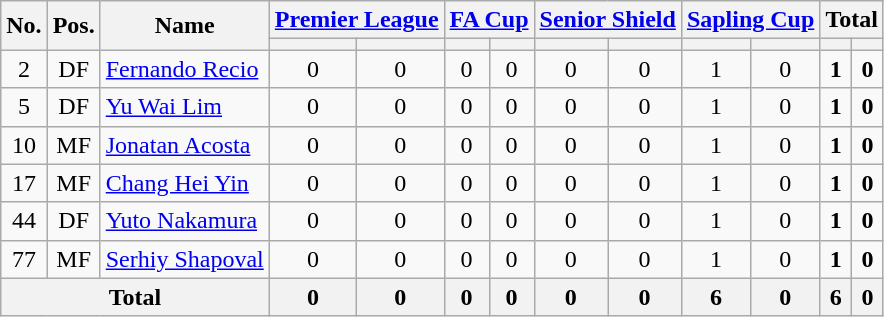<table class="wikitable sortable" style="text-align: center">
<tr>
<th rowspan="2">No.</th>
<th rowspan="2">Pos.</th>
<th rowspan="2">Name</th>
<th colspan="2"><a href='#'>Premier League</a></th>
<th colspan="2"><a href='#'>FA Cup</a></th>
<th colspan="2"><a href='#'>Senior Shield</a></th>
<th colspan="2"><a href='#'>Sapling Cup</a></th>
<th colspan="2"><strong>Total</strong></th>
</tr>
<tr>
<th></th>
<th></th>
<th></th>
<th></th>
<th></th>
<th></th>
<th></th>
<th></th>
<th></th>
<th></th>
</tr>
<tr>
<td>2</td>
<td>DF</td>
<td align=left> <a href='#'>Fernando Recio</a></td>
<td>0</td>
<td>0</td>
<td>0</td>
<td>0</td>
<td>0</td>
<td>0</td>
<td>1</td>
<td>0</td>
<td><strong>1</strong></td>
<td><strong>0</strong></td>
</tr>
<tr>
<td>5</td>
<td>DF</td>
<td align=left> <a href='#'>Yu Wai Lim</a></td>
<td>0</td>
<td>0</td>
<td>0</td>
<td>0</td>
<td>0</td>
<td>0</td>
<td>1</td>
<td>0</td>
<td><strong>1</strong></td>
<td><strong>0</strong></td>
</tr>
<tr>
<td>10</td>
<td>MF</td>
<td align=left> <a href='#'>Jonatan Acosta</a></td>
<td>0</td>
<td>0</td>
<td>0</td>
<td>0</td>
<td>0</td>
<td>0</td>
<td>1</td>
<td>0</td>
<td><strong>1</strong></td>
<td><strong>0</strong></td>
</tr>
<tr>
<td>17</td>
<td>MF</td>
<td align=left> <a href='#'>Chang Hei Yin</a></td>
<td>0</td>
<td>0</td>
<td>0</td>
<td>0</td>
<td>0</td>
<td>0</td>
<td>1</td>
<td>0</td>
<td><strong>1</strong></td>
<td><strong>0</strong></td>
</tr>
<tr>
<td>44</td>
<td>DF</td>
<td align=left> <a href='#'>Yuto Nakamura</a></td>
<td>0</td>
<td>0</td>
<td>0</td>
<td>0</td>
<td>0</td>
<td>0</td>
<td>1</td>
<td>0</td>
<td><strong>1</strong></td>
<td><strong>0</strong></td>
</tr>
<tr>
<td>77</td>
<td>MF</td>
<td align=left> <a href='#'>Serhiy Shapoval</a></td>
<td>0</td>
<td>0</td>
<td>0</td>
<td>0</td>
<td>0</td>
<td>0</td>
<td>1</td>
<td>0</td>
<td><strong>1</strong></td>
<td><strong>0</strong></td>
</tr>
<tr>
<th colspan="3">Total</th>
<th>0</th>
<th>0</th>
<th>0</th>
<th>0</th>
<th>0</th>
<th>0</th>
<th>6</th>
<th>0</th>
<th>6</th>
<th>0</th>
</tr>
</table>
